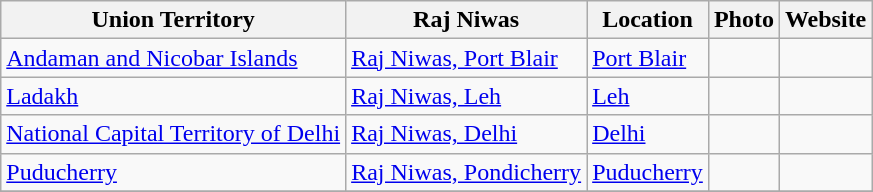<table class="wikitable sortable">
<tr>
<th>Union Territory</th>
<th>Raj Niwas</th>
<th>Location</th>
<th>Photo</th>
<th>Website</th>
</tr>
<tr>
<td><a href='#'>Andaman and Nicobar Islands</a></td>
<td><a href='#'>Raj Niwas, Port Blair</a></td>
<td><a href='#'>Port Blair</a></td>
<td></td>
<td></td>
</tr>
<tr>
<td><a href='#'>Ladakh</a></td>
<td><a href='#'>Raj Niwas, Leh</a></td>
<td><a href='#'>Leh</a></td>
<td></td>
<td></td>
</tr>
<tr>
<td><a href='#'>National Capital Territory of Delhi</a></td>
<td><a href='#'>Raj Niwas, Delhi</a></td>
<td><a href='#'>Delhi</a></td>
<td></td>
<td></td>
</tr>
<tr>
<td><a href='#'>Puducherry</a></td>
<td><a href='#'>Raj Niwas, Pondicherry</a></td>
<td><a href='#'>Puducherry</a></td>
<td></td>
<td></td>
</tr>
<tr>
</tr>
</table>
